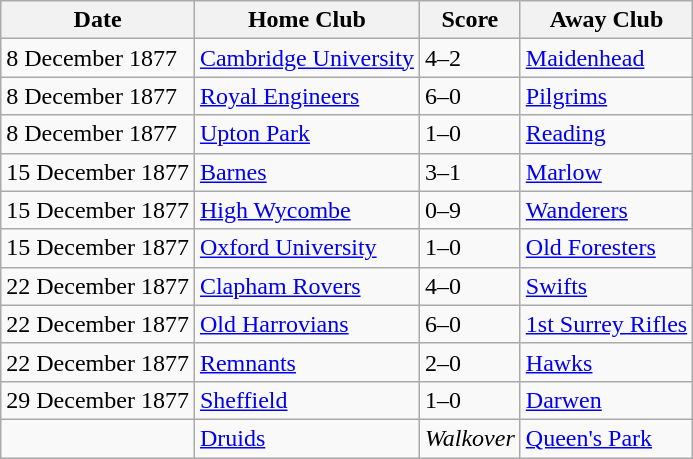<table class="wikitable">
<tr>
<th>Date</th>
<th>Home Club</th>
<th>Score</th>
<th>Away Club</th>
</tr>
<tr>
<td>8 December 1877</td>
<td><a href='#'>Cambridge University</a></td>
<td>4–2</td>
<td><a href='#'>Maidenhead</a></td>
</tr>
<tr>
<td>8 December 1877</td>
<td><a href='#'>Royal Engineers</a></td>
<td>6–0</td>
<td><a href='#'>Pilgrims</a></td>
</tr>
<tr>
<td>8 December 1877</td>
<td><a href='#'>Upton Park</a></td>
<td>1–0</td>
<td><a href='#'>Reading</a></td>
</tr>
<tr>
<td>15 December 1877</td>
<td><a href='#'>Barnes</a></td>
<td>3–1</td>
<td><a href='#'>Marlow</a></td>
</tr>
<tr>
<td>15 December 1877</td>
<td><a href='#'>High Wycombe</a></td>
<td>0–9</td>
<td><a href='#'>Wanderers</a></td>
</tr>
<tr>
<td>15 December 1877</td>
<td><a href='#'>Oxford University</a></td>
<td>1–0</td>
<td><a href='#'>Old Foresters</a></td>
</tr>
<tr>
<td>22 December 1877</td>
<td><a href='#'>Clapham Rovers</a></td>
<td>4–0</td>
<td><a href='#'>Swifts</a></td>
</tr>
<tr>
<td>22 December 1877</td>
<td><a href='#'>Old Harrovians</a></td>
<td>6–0</td>
<td><a href='#'>1st Surrey Rifles</a></td>
</tr>
<tr>
<td>22 December 1877</td>
<td><a href='#'>Remnants</a></td>
<td>2–0</td>
<td><a href='#'>Hawks</a></td>
</tr>
<tr>
<td>29 December 1877</td>
<td><a href='#'>Sheffield</a></td>
<td>1–0</td>
<td><a href='#'>Darwen</a></td>
</tr>
<tr>
<td></td>
<td><a href='#'>Druids</a></td>
<td><em>Walkover</em></td>
<td><a href='#'>Queen's Park</a></td>
</tr>
</table>
